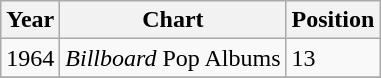<table class="wikitable">
<tr>
<th>Year</th>
<th>Chart</th>
<th>Position</th>
</tr>
<tr>
<td>1964</td>
<td><em>Billboard</em> Pop Albums</td>
<td>13</td>
</tr>
<tr>
</tr>
</table>
